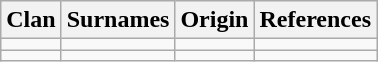<table class="wikitable">
<tr>
<th>Clan</th>
<th>Surnames</th>
<th>Origin</th>
<th>References</th>
</tr>
<tr>
<td></td>
<td></td>
<td></td>
<td></td>
</tr>
<tr>
<td></td>
<td></td>
<td></td>
<td></td>
</tr>
</table>
